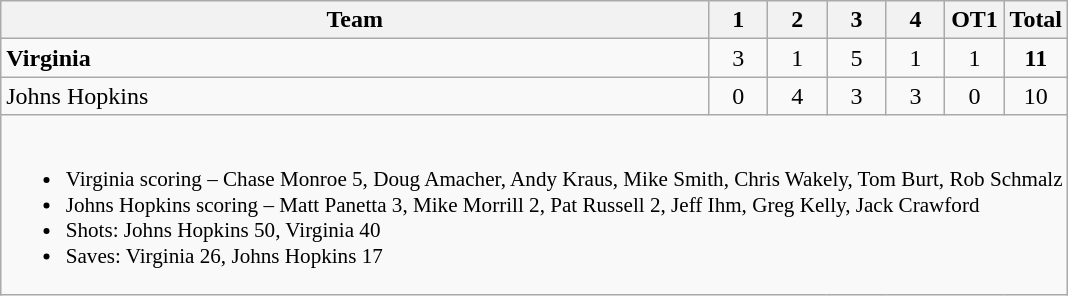<table class="wikitable" style="text-align:center; max-width:45em">
<tr>
<th>Team</th>
<th style="width:2em">1</th>
<th style="width:2em">2</th>
<th style="width:2em">3</th>
<th style="width:2em">4</th>
<th style="width:2em">OT1</th>
<th style="width:2em">Total</th>
</tr>
<tr>
<td style="text-align:left"><strong>Virginia</strong></td>
<td>3</td>
<td>1</td>
<td>5</td>
<td>1</td>
<td>1</td>
<td><strong>11</strong></td>
</tr>
<tr>
<td style="text-align:left">Johns Hopkins</td>
<td>0</td>
<td>4</td>
<td>3</td>
<td>3</td>
<td>0</td>
<td>10</td>
</tr>
<tr>
<td colspan=7 style="font-size:88%; text-align:left"><br><ul><li>Virginia scoring – Chase Monroe 5, Doug Amacher, Andy Kraus, Mike Smith, Chris Wakely, Tom Burt, Rob Schmalz</li><li>Johns Hopkins scoring – Matt Panetta 3, Mike Morrill 2, Pat Russell 2, Jeff Ihm, Greg Kelly, Jack Crawford</li><li>Shots: Johns Hopkins 50, Virginia 40</li><li>Saves: Virginia 26, Johns Hopkins 17</li></ul></td>
</tr>
</table>
